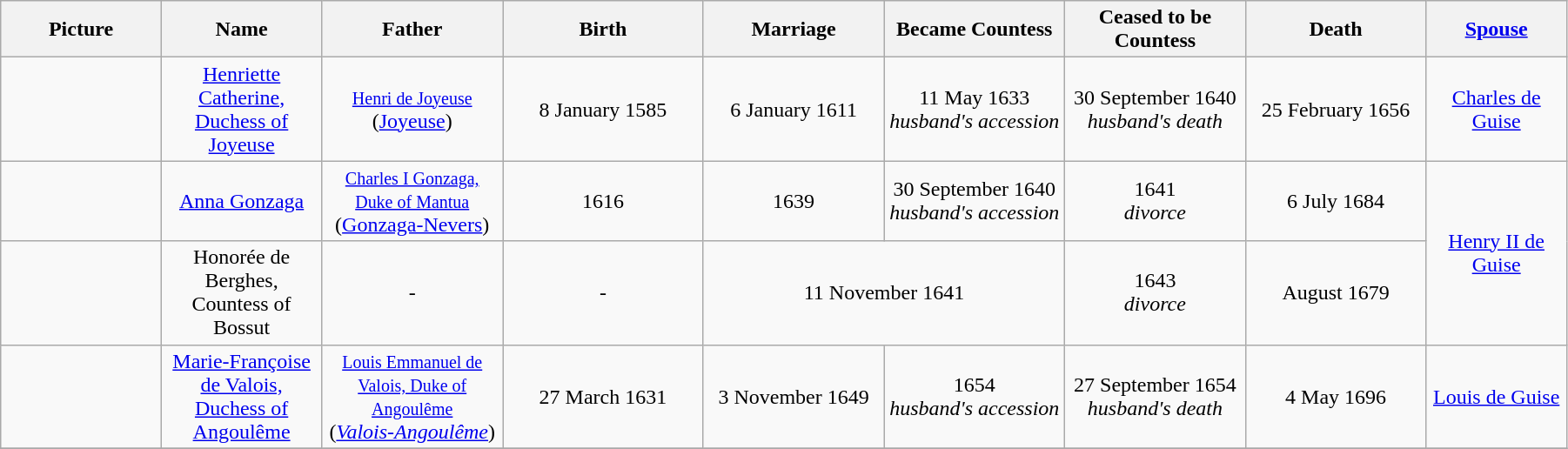<table width=95% class="wikitable">
<tr>
<th width = "8%">Picture</th>
<th width = "8%">Name</th>
<th width = "9%">Father</th>
<th width = "10%">Birth</th>
<th width = "9%">Marriage</th>
<th width = "9%">Became Countess</th>
<th width = "9%">Ceased to be Countess</th>
<th width = "9%">Death</th>
<th width = "7%"><a href='#'>Spouse</a></th>
</tr>
<tr>
<td align="center"></td>
<td align="center"><a href='#'>Henriette Catherine, Duchess of Joyeuse</a></td>
<td align="center"><small><a href='#'>Henri de Joyeuse</a></small><br>(<a href='#'>Joyeuse</a>)</td>
<td align="center">8 January 1585</td>
<td align="center">6 January 1611</td>
<td align="center">11 May 1633<br><em>husband's accession</em></td>
<td align="center">30 September 1640<br><em>husband's death</em></td>
<td align="center">25 February 1656</td>
<td align="center"><a href='#'>Charles de Guise</a></td>
</tr>
<tr>
<td align="center"></td>
<td align="center"><a href='#'>Anna Gonzaga</a></td>
<td align="center"><small><a href='#'>Charles I Gonzaga, Duke of Mantua</a></small><br>(<a href='#'>Gonzaga-Nevers</a>)</td>
<td align="center">1616</td>
<td align="center">1639</td>
<td align="center">30 September 1640<br><em>husband's accession</em></td>
<td align="center">1641<br><em>divorce</em></td>
<td align="center">6 July 1684</td>
<td align="center" rowspan="2"><a href='#'>Henry II de Guise</a></td>
</tr>
<tr>
<td align="center"></td>
<td align=center>Honorée de Berghes, Countess of Bossut</td>
<td align="center">-</td>
<td align="center">-</td>
<td align="center" colspan="2">11 November 1641</td>
<td align="center">1643<br><em>divorce</em></td>
<td align="center">August 1679</td>
</tr>
<tr>
<td align=center></td>
<td align=center><a href='#'>Marie-Françoise de Valois, Duchess of Angoulême</a></td>
<td align="center"><small><a href='#'>Louis Emmanuel de Valois, Duke of Angoulême</a></small><br>(<a href='#'><em>Valois-Angoulême</em></a>)</td>
<td align="center">27 March 1631</td>
<td align="center">3 November 1649</td>
<td align="center">1654<br><em>husband's accession</em></td>
<td align="center">27 September 1654<br><em>husband's death</em></td>
<td align="center">4 May 1696</td>
<td align="center"><a href='#'>Louis de Guise</a></td>
</tr>
<tr>
</tr>
</table>
